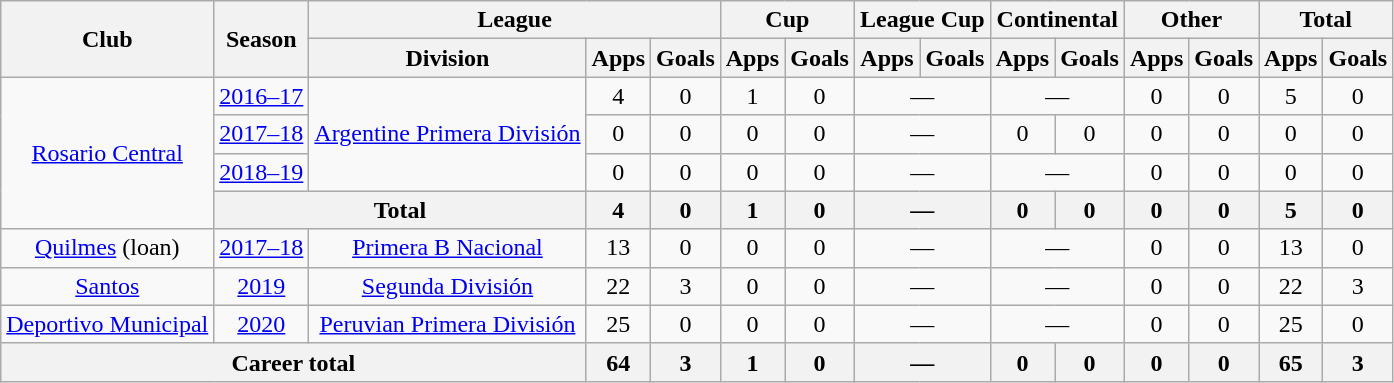<table class="wikitable" style="text-align:center">
<tr>
<th rowspan="2">Club</th>
<th rowspan="2">Season</th>
<th colspan="3">League</th>
<th colspan="2">Cup</th>
<th colspan="2">League Cup</th>
<th colspan="2">Continental</th>
<th colspan="2">Other</th>
<th colspan="2">Total</th>
</tr>
<tr>
<th>Division</th>
<th>Apps</th>
<th>Goals</th>
<th>Apps</th>
<th>Goals</th>
<th>Apps</th>
<th>Goals</th>
<th>Apps</th>
<th>Goals</th>
<th>Apps</th>
<th>Goals</th>
<th>Apps</th>
<th>Goals</th>
</tr>
<tr>
<td rowspan="4"><a href='#'>Rosario Central</a></td>
<td><a href='#'>2016–17</a></td>
<td rowspan="3"><a href='#'>Argentine Primera División</a></td>
<td>4</td>
<td>0</td>
<td>1</td>
<td>0</td>
<td colspan="2">—</td>
<td colspan="2">—</td>
<td>0</td>
<td>0</td>
<td>5</td>
<td>0</td>
</tr>
<tr>
<td><a href='#'>2017–18</a></td>
<td>0</td>
<td>0</td>
<td>0</td>
<td>0</td>
<td colspan="2">—</td>
<td>0</td>
<td>0</td>
<td>0</td>
<td>0</td>
<td>0</td>
<td>0</td>
</tr>
<tr>
<td><a href='#'>2018–19</a></td>
<td>0</td>
<td>0</td>
<td>0</td>
<td>0</td>
<td colspan="2">—</td>
<td colspan="2">—</td>
<td>0</td>
<td>0</td>
<td>0</td>
<td>0</td>
</tr>
<tr>
<th colspan="2">Total</th>
<th>4</th>
<th>0</th>
<th>1</th>
<th>0</th>
<th colspan="2">—</th>
<th>0</th>
<th>0</th>
<th>0</th>
<th>0</th>
<th>5</th>
<th>0</th>
</tr>
<tr>
<td rowspan="1"><a href='#'>Quilmes</a> (loan)</td>
<td><a href='#'>2017–18</a></td>
<td rowspan="1"><a href='#'>Primera B Nacional</a></td>
<td>13</td>
<td>0</td>
<td>0</td>
<td>0</td>
<td colspan="2">—</td>
<td colspan="2">—</td>
<td>0</td>
<td>0</td>
<td>13</td>
<td>0</td>
</tr>
<tr>
<td rowspan="1"><a href='#'>Santos</a></td>
<td><a href='#'>2019</a></td>
<td rowspan="1"><a href='#'>Segunda División</a></td>
<td>22</td>
<td>3</td>
<td>0</td>
<td>0</td>
<td colspan="2">—</td>
<td colspan="2">—</td>
<td>0</td>
<td>0</td>
<td>22</td>
<td>3</td>
</tr>
<tr>
<td rowspan="1"><a href='#'>Deportivo Municipal</a></td>
<td><a href='#'>2020</a></td>
<td rowspan="1"><a href='#'>Peruvian Primera División</a></td>
<td>25</td>
<td>0</td>
<td>0</td>
<td>0</td>
<td colspan="2">—</td>
<td colspan="2">—</td>
<td>0</td>
<td>0</td>
<td>25</td>
<td>0</td>
</tr>
<tr>
<th colspan="3">Career total</th>
<th>64</th>
<th>3</th>
<th>1</th>
<th>0</th>
<th colspan="2">—</th>
<th>0</th>
<th>0</th>
<th>0</th>
<th>0</th>
<th>65</th>
<th>3</th>
</tr>
</table>
